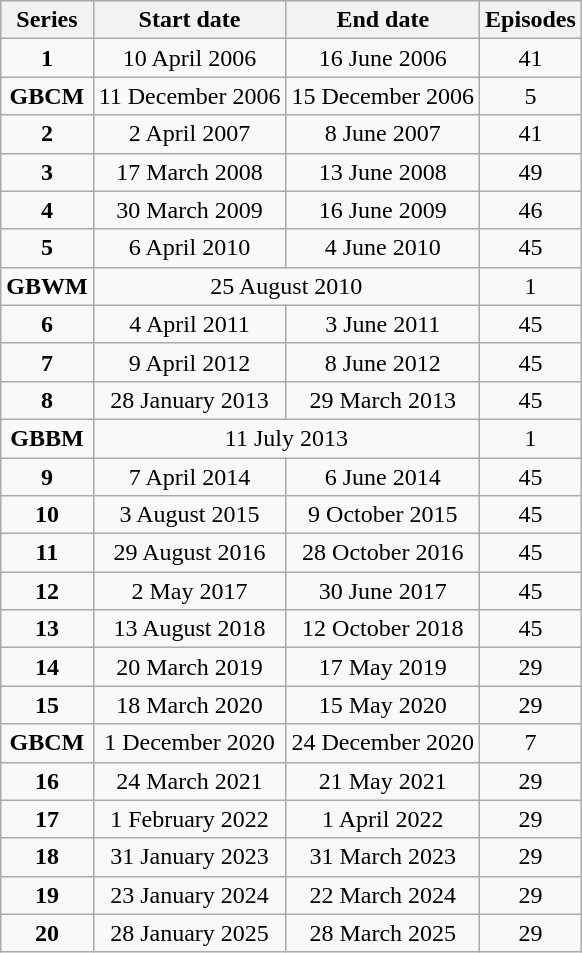<table class="wikitable" style="text-align:center;">
<tr>
<th>Series</th>
<th>Start date</th>
<th>End date</th>
<th>Episodes</th>
</tr>
<tr>
<td><strong>1</strong></td>
<td>10 April 2006</td>
<td>16 June 2006</td>
<td>41</td>
</tr>
<tr>
<td><strong>GBCM</strong></td>
<td>11 December 2006</td>
<td>15 December 2006</td>
<td>5</td>
</tr>
<tr>
<td><strong>2</strong></td>
<td>2 April 2007</td>
<td>8 June 2007</td>
<td>41</td>
</tr>
<tr>
<td><strong>3</strong></td>
<td>17 March 2008</td>
<td>13 June 2008</td>
<td>49</td>
</tr>
<tr>
<td><strong>4</strong></td>
<td>30 March 2009</td>
<td>16 June 2009</td>
<td>46</td>
</tr>
<tr>
<td><strong>5</strong></td>
<td>6 April 2010</td>
<td>4 June 2010</td>
<td>45</td>
</tr>
<tr>
<td><strong>GBWM</strong></td>
<td colspan="2">25 August 2010</td>
<td>1</td>
</tr>
<tr>
<td><strong>6</strong></td>
<td>4 April 2011</td>
<td>3 June 2011</td>
<td>45</td>
</tr>
<tr>
<td><strong>7</strong></td>
<td>9 April 2012</td>
<td>8 June 2012</td>
<td>45</td>
</tr>
<tr>
<td><strong>8</strong></td>
<td>28 January 2013</td>
<td>29 March 2013</td>
<td>45</td>
</tr>
<tr>
<td><strong>GBBM</strong></td>
<td colspan="2">11 July 2013</td>
<td>1</td>
</tr>
<tr>
<td><strong>9</strong></td>
<td>7 April 2014</td>
<td>6 June 2014</td>
<td>45</td>
</tr>
<tr>
<td><strong>10</strong></td>
<td>3 August 2015</td>
<td>9 October 2015</td>
<td>45</td>
</tr>
<tr>
<td><strong>11</strong></td>
<td>29 August 2016</td>
<td>28 October 2016</td>
<td>45</td>
</tr>
<tr>
<td><strong>12</strong></td>
<td>2 May 2017</td>
<td>30 June 2017</td>
<td>45</td>
</tr>
<tr>
<td><strong>13</strong></td>
<td>13 August 2018</td>
<td>12 October 2018</td>
<td>45</td>
</tr>
<tr>
<td><strong>14</strong></td>
<td>20 March 2019</td>
<td>17 May 2019</td>
<td>29</td>
</tr>
<tr>
<td><strong>15</strong></td>
<td>18 March 2020</td>
<td>15 May 2020</td>
<td>29</td>
</tr>
<tr>
<td><strong>GBCM</strong></td>
<td>1 December 2020</td>
<td>24 December 2020</td>
<td>7</td>
</tr>
<tr>
<td><strong>16</strong></td>
<td>24 March 2021</td>
<td>21 May 2021</td>
<td>29</td>
</tr>
<tr>
<td><strong>17</strong></td>
<td>1 February 2022</td>
<td>1 April 2022</td>
<td>29</td>
</tr>
<tr>
<td><strong>18</strong></td>
<td>31 January 2023</td>
<td>31 March 2023</td>
<td>29</td>
</tr>
<tr>
<td><strong>19</strong></td>
<td>23 January 2024</td>
<td>22 March 2024</td>
<td>29</td>
</tr>
<tr>
<td><strong>20</strong></td>
<td>28 January 2025</td>
<td>28 March 2025</td>
<td>29</td>
</tr>
</table>
